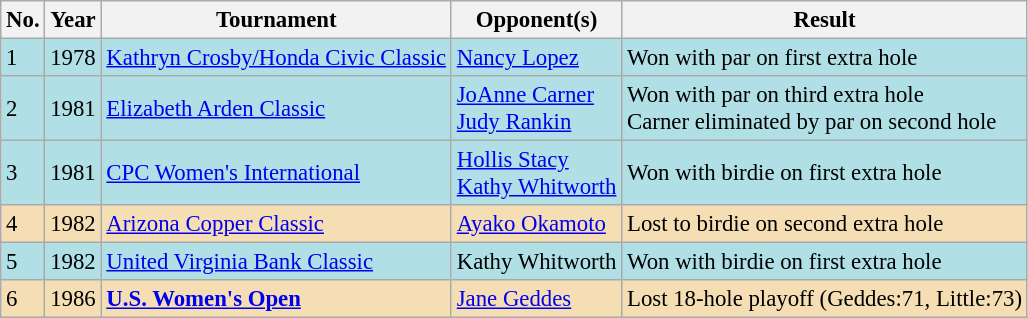<table class="wikitable" style="font-size:95%;">
<tr>
<th>No.</th>
<th>Year</th>
<th>Tournament</th>
<th>Opponent(s)</th>
<th>Result</th>
</tr>
<tr style="background:#B0E0E6;">
<td>1</td>
<td>1978</td>
<td><a href='#'>Kathryn Crosby/Honda Civic Classic</a></td>
<td> <a href='#'>Nancy Lopez</a></td>
<td>Won with par on first extra hole</td>
</tr>
<tr style="background:#B0E0E6;">
<td>2</td>
<td>1981</td>
<td><a href='#'>Elizabeth Arden Classic</a></td>
<td> <a href='#'>JoAnne Carner</a><br> <a href='#'>Judy Rankin</a></td>
<td>Won with par on third extra hole<br>Carner eliminated by par on second hole</td>
</tr>
<tr style="background:#B0E0E6;">
<td>3</td>
<td>1981</td>
<td><a href='#'>CPC Women's International</a></td>
<td> <a href='#'>Hollis Stacy</a><br> <a href='#'>Kathy Whitworth</a></td>
<td>Won with birdie on first extra hole</td>
</tr>
<tr style="background:wheat;">
<td>4</td>
<td>1982</td>
<td><a href='#'>Arizona Copper Classic</a></td>
<td> <a href='#'>Ayako Okamoto</a></td>
<td>Lost to birdie on second extra hole</td>
</tr>
<tr style="background:#B0E0E6;">
<td>5</td>
<td>1982</td>
<td><a href='#'>United Virginia Bank Classic</a></td>
<td> Kathy Whitworth</td>
<td>Won with birdie on first extra hole</td>
</tr>
<tr style="background:wheat;">
<td>6</td>
<td>1986</td>
<td><strong><a href='#'>U.S. Women's Open</a></strong></td>
<td> <a href='#'>Jane Geddes</a></td>
<td>Lost 18-hole playoff (Geddes:71, Little:73)</td>
</tr>
</table>
